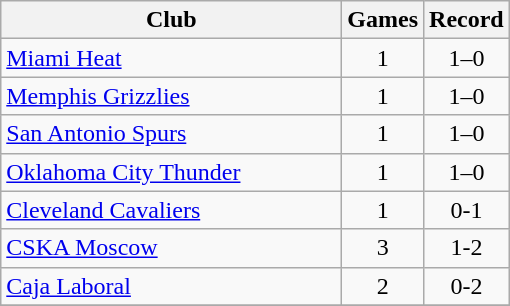<table class="wikitable" style="text-align:center">
<tr>
<th width=220>Club</th>
<th width=25>Games</th>
<th width=25>Record</th>
</tr>
<tr>
<td align=left> <a href='#'>Miami Heat</a></td>
<td>1</td>
<td>1–0</td>
</tr>
<tr>
<td align=left> <a href='#'>Memphis Grizzlies</a></td>
<td>1</td>
<td>1–0</td>
</tr>
<tr>
<td align=left> <a href='#'>San Antonio Spurs</a></td>
<td>1</td>
<td>1–0</td>
</tr>
<tr>
<td align=left> <a href='#'>Oklahoma City Thunder</a></td>
<td>1</td>
<td>1–0</td>
</tr>
<tr>
<td align=left> <a href='#'>Cleveland Cavaliers</a></td>
<td>1</td>
<td>0-1</td>
</tr>
<tr>
<td align=left> <a href='#'>CSKA Moscow</a></td>
<td>3</td>
<td>1-2</td>
</tr>
<tr>
<td align=left> <a href='#'>Caja Laboral</a></td>
<td>2</td>
<td>0-2</td>
</tr>
<tr>
</tr>
</table>
